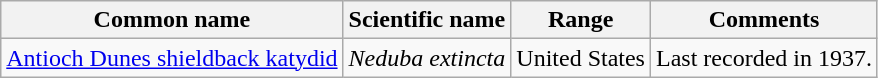<table class="wikitable">
<tr>
<th>Common name</th>
<th>Scientific name</th>
<th>Range</th>
<th class="unsortable">Comments</th>
</tr>
<tr>
<td><a href='#'>Antioch Dunes shieldback katydid</a></td>
<td><em>Neduba extincta</em></td>
<td>United States</td>
<td>Last recorded in 1937.</td>
</tr>
</table>
